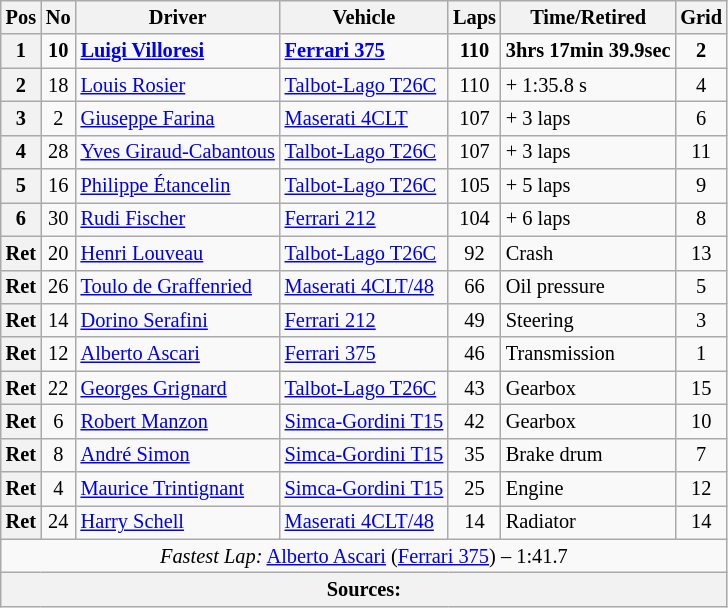<table class="wikitable" style="font-size: 85%;">
<tr>
<th>Pos</th>
<th>No</th>
<th>Driver</th>
<th>Vehicle</th>
<th>Laps</th>
<th>Time/Retired</th>
<th>Grid</th>
</tr>
<tr>
<th>1</th>
<td align="center"><strong>10</strong></td>
<td> <strong><a href='#'>Luigi Villoresi</a></strong></td>
<td><strong><a href='#'>Ferrari 375</a></strong></td>
<td align="center"><strong>110</strong></td>
<td><strong>3hrs 17min 39.9sec</strong></td>
<td align="center"><strong>2</strong></td>
</tr>
<tr>
<th>2</th>
<td align="center">18</td>
<td> <a href='#'>Louis Rosier</a></td>
<td><a href='#'>Talbot-Lago T26C</a></td>
<td align="center">110</td>
<td>+ 1:35.8 s</td>
<td align="center">4</td>
</tr>
<tr>
<th>3</th>
<td align="center">2</td>
<td> <a href='#'>Giuseppe Farina</a></td>
<td><a href='#'>Maserati 4CLT</a></td>
<td align="center">107</td>
<td>+ 3 laps</td>
<td align="center">6</td>
</tr>
<tr>
<th>4</th>
<td align="center">28</td>
<td> <a href='#'>Yves Giraud-Cabantous</a></td>
<td><a href='#'>Talbot-Lago T26C</a></td>
<td align="center">107</td>
<td>+ 3 laps</td>
<td align="center">11</td>
</tr>
<tr>
<th>5</th>
<td align="center">16</td>
<td> <a href='#'>Philippe Étancelin</a></td>
<td><a href='#'>Talbot-Lago T26C</a></td>
<td align="center">105</td>
<td>+ 5 laps</td>
<td align="center">9</td>
</tr>
<tr>
<th>6</th>
<td align="center">30</td>
<td> <a href='#'>Rudi Fischer</a></td>
<td><a href='#'>Ferrari 212</a></td>
<td align="center">104</td>
<td>+ 6 laps</td>
<td align="center">8</td>
</tr>
<tr>
<th>Ret</th>
<td align="center">20</td>
<td> <a href='#'>Henri Louveau</a></td>
<td><a href='#'>Talbot-Lago T26C</a></td>
<td align="center">92</td>
<td>Crash</td>
<td align="center">13</td>
</tr>
<tr>
<th>Ret</th>
<td align="center">26</td>
<td> <a href='#'>Toulo de Graffenried</a></td>
<td><a href='#'>Maserati 4CLT/48</a></td>
<td align="center">66</td>
<td>Oil pressure</td>
<td align="center">5</td>
</tr>
<tr>
<th>Ret</th>
<td align="center">14</td>
<td> <a href='#'>Dorino Serafini</a></td>
<td><a href='#'>Ferrari 212</a></td>
<td align="center">49</td>
<td>Steering</td>
<td align="center">3</td>
</tr>
<tr>
<th>Ret</th>
<td align="center">12</td>
<td> <a href='#'>Alberto Ascari</a></td>
<td><a href='#'>Ferrari 375</a></td>
<td align="center">46</td>
<td>Transmission</td>
<td align="center">1</td>
</tr>
<tr>
<th>Ret</th>
<td align="center">22</td>
<td> <a href='#'>Georges Grignard</a></td>
<td><a href='#'>Talbot-Lago T26C</a></td>
<td align="center">43</td>
<td>Gearbox</td>
<td align="center">15</td>
</tr>
<tr>
<th>Ret</th>
<td align="center">6</td>
<td> <a href='#'>Robert Manzon</a></td>
<td><a href='#'>Simca-Gordini T15</a></td>
<td align="center">42</td>
<td>Gearbox</td>
<td align="center">10</td>
</tr>
<tr>
<th>Ret</th>
<td align="center">8</td>
<td> <a href='#'>André Simon</a></td>
<td><a href='#'>Simca-Gordini T15</a></td>
<td align="center">35</td>
<td>Brake drum</td>
<td align="center">7</td>
</tr>
<tr>
<th>Ret</th>
<td align="center">4</td>
<td> <a href='#'>Maurice Trintignant</a></td>
<td><a href='#'>Simca-Gordini T15</a></td>
<td align="center">25</td>
<td>Engine</td>
<td align="center">12</td>
</tr>
<tr>
<th>Ret</th>
<td align="center">24</td>
<td> <a href='#'>Harry Schell</a></td>
<td><a href='#'>Maserati 4CLT/48</a></td>
<td align="center">14</td>
<td>Radiator</td>
<td align="center">14</td>
</tr>
<tr>
<td colspan="8" align="center"><em>Fastest Lap:</em> <a href='#'>Alberto Ascari</a> (<a href='#'>Ferrari 375</a>) – 1:41.7</td>
</tr>
<tr>
<th colspan="8">Sources: </th>
</tr>
</table>
